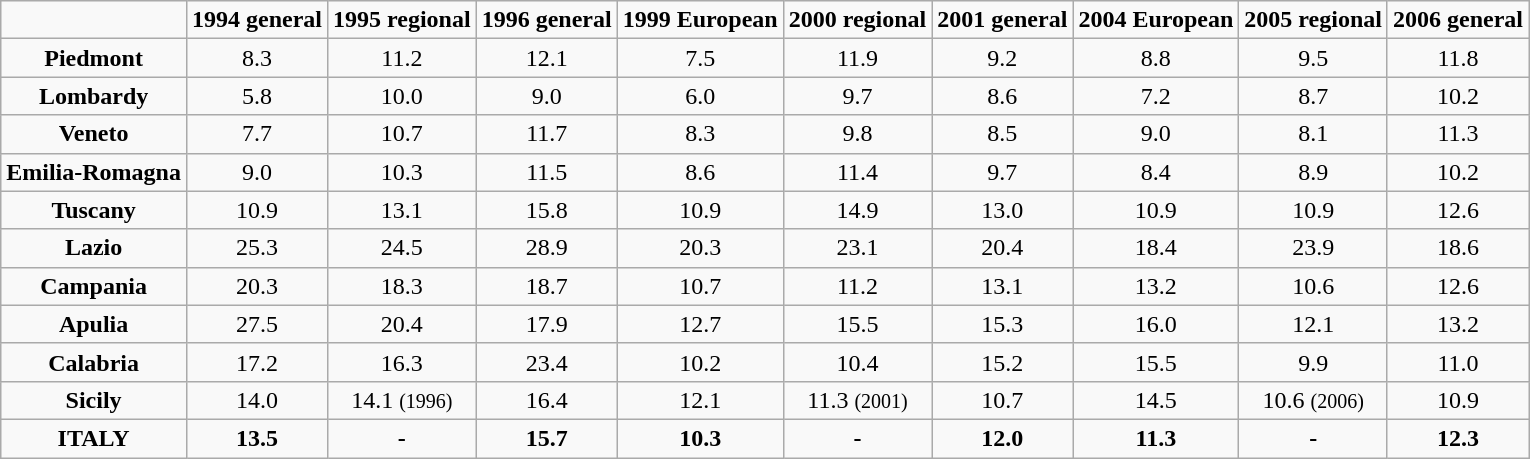<table class="wikitable" style="text-align:center">
<tr>
<td></td>
<td><strong>1994 general</strong></td>
<td><strong>1995 regional</strong></td>
<td><strong>1996 general</strong></td>
<td><strong>1999 European</strong></td>
<td><strong>2000 regional</strong></td>
<td><strong>2001 general</strong></td>
<td><strong>2004 European</strong></td>
<td><strong>2005 regional</strong></td>
<td><strong>2006 general</strong></td>
</tr>
<tr>
<td><strong>Piedmont</strong></td>
<td>8.3</td>
<td>11.2</td>
<td>12.1</td>
<td>7.5</td>
<td>11.9</td>
<td>9.2</td>
<td>8.8</td>
<td>9.5</td>
<td>11.8</td>
</tr>
<tr>
<td><strong>Lombardy</strong></td>
<td>5.8</td>
<td>10.0</td>
<td>9.0</td>
<td>6.0</td>
<td>9.7</td>
<td>8.6</td>
<td>7.2</td>
<td>8.7</td>
<td>10.2</td>
</tr>
<tr>
<td><strong>Veneto</strong></td>
<td>7.7</td>
<td>10.7</td>
<td>11.7</td>
<td>8.3</td>
<td>9.8</td>
<td>8.5</td>
<td>9.0</td>
<td>8.1</td>
<td>11.3</td>
</tr>
<tr>
<td><strong>Emilia-Romagna</strong></td>
<td>9.0</td>
<td>10.3</td>
<td>11.5</td>
<td>8.6</td>
<td>11.4</td>
<td>9.7</td>
<td>8.4</td>
<td>8.9</td>
<td>10.2</td>
</tr>
<tr>
<td><strong>Tuscany</strong></td>
<td>10.9</td>
<td>13.1</td>
<td>15.8</td>
<td>10.9</td>
<td>14.9</td>
<td>13.0</td>
<td>10.9</td>
<td>10.9</td>
<td>12.6</td>
</tr>
<tr>
<td><strong>Lazio</strong></td>
<td>25.3</td>
<td>24.5</td>
<td>28.9</td>
<td>20.3</td>
<td>23.1</td>
<td>20.4</td>
<td>18.4</td>
<td>23.9</td>
<td>18.6</td>
</tr>
<tr>
<td><strong>Campania</strong></td>
<td>20.3</td>
<td>18.3</td>
<td>18.7</td>
<td>10.7</td>
<td>11.2</td>
<td>13.1</td>
<td>13.2</td>
<td>10.6</td>
<td>12.6</td>
</tr>
<tr>
<td><strong>Apulia</strong></td>
<td>27.5</td>
<td>20.4</td>
<td>17.9</td>
<td>12.7</td>
<td>15.5</td>
<td>15.3</td>
<td>16.0</td>
<td>12.1</td>
<td>13.2</td>
</tr>
<tr>
<td><strong>Calabria</strong></td>
<td>17.2</td>
<td>16.3</td>
<td>23.4</td>
<td>10.2</td>
<td>10.4</td>
<td>15.2</td>
<td>15.5</td>
<td>9.9</td>
<td>11.0</td>
</tr>
<tr>
<td><strong>Sicily</strong></td>
<td>14.0</td>
<td>14.1 <small>(1996)</small></td>
<td>16.4</td>
<td>12.1</td>
<td>11.3 <small>(2001)</small></td>
<td>10.7</td>
<td>14.5</td>
<td>10.6 <small>(2006)</small></td>
<td>10.9</td>
</tr>
<tr>
<td><strong>ITALY</strong></td>
<td><strong>13.5</strong></td>
<td><strong>-</strong></td>
<td><strong>15.7</strong></td>
<td><strong>10.3</strong></td>
<td><strong>-</strong></td>
<td><strong>12.0</strong></td>
<td><strong>11.3</strong></td>
<td><strong>-</strong></td>
<td><strong>12.3</strong></td>
</tr>
</table>
